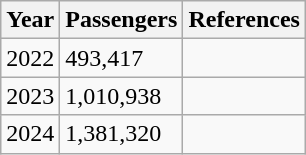<table class="wikitable" style="display:inline-table;">
<tr>
<th>Year</th>
<th>Passengers</th>
<th>References</th>
</tr>
<tr>
<td>2022</td>
<td>493,417</td>
<td></td>
</tr>
<tr>
<td>2023</td>
<td>1,010,938</td>
<td></td>
</tr>
<tr>
<td>2024</td>
<td>1,381,320</td>
<td></td>
</tr>
</table>
